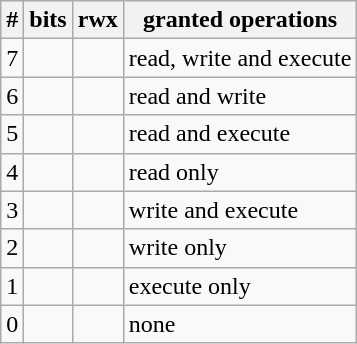<table class="wikitable">
<tr>
<th>#</th>
<th>bits</th>
<th>rwx</th>
<th>granted operations</th>
</tr>
<tr>
<td>7</td>
<td></td>
<td></td>
<td>read, write and execute</td>
</tr>
<tr>
<td>6</td>
<td></td>
<td></td>
<td>read and write</td>
</tr>
<tr>
<td>5</td>
<td></td>
<td></td>
<td>read and execute</td>
</tr>
<tr>
<td>4</td>
<td></td>
<td></td>
<td>read only</td>
</tr>
<tr>
<td>3</td>
<td></td>
<td></td>
<td>write and execute</td>
</tr>
<tr>
<td>2</td>
<td></td>
<td></td>
<td>write only</td>
</tr>
<tr>
<td>1</td>
<td></td>
<td></td>
<td>execute only</td>
</tr>
<tr>
<td>0</td>
<td></td>
<td></td>
<td>none</td>
</tr>
</table>
